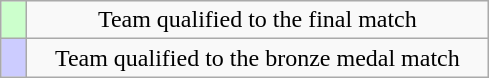<table class="wikitable" style="text-align: center;">
<tr>
<td width=10px bgcolor=#ccffcc></td>
<td width=300px>Team qualified to the final match</td>
</tr>
<tr>
<td width=10px bgcolor=#ccccff></td>
<td width=300px>Team qualified to the bronze medal match</td>
</tr>
</table>
